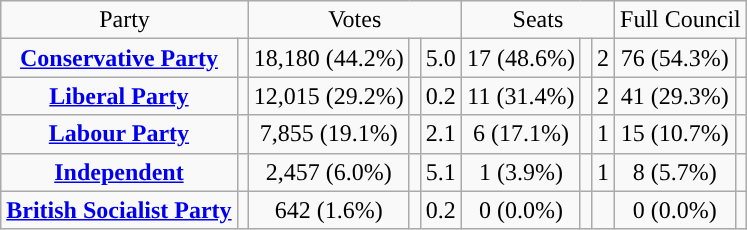<table class=wikitable style="text-align:center;">
<tr>
<td colspan=2>Party</td>
<td colspan=3>Votes</td>
<td colspan=3>Seats</td>
<td colspan=3>Full Council</td>
</tr>
<tr>
<td><strong><a href='#'>Conservative Party</a></strong></td>
<td style="background:"></td>
<td>18,180 (44.2%)</td>
<td></td>
<td> 5.0</td>
<td>17 (48.6%)</td>
<td></td>
<td> 2</td>
<td>76 (54.3%)</td>
<td></td>
</tr>
<tr>
<td><strong><a href='#'>Liberal Party</a></strong></td>
<td style="background:"></td>
<td>12,015 (29.2%)</td>
<td></td>
<td> 0.2</td>
<td>11 (31.4%)</td>
<td></td>
<td> 2</td>
<td>41 (29.3%)</td>
<td></td>
</tr>
<tr>
<td><strong><a href='#'>Labour Party</a></strong></td>
<td style="background:"></td>
<td>7,855 (19.1%)</td>
<td></td>
<td> 2.1</td>
<td>6 (17.1%)</td>
<td></td>
<td> 1</td>
<td>15 (10.7%)</td>
<td></td>
</tr>
<tr>
<td><strong><a href='#'>Independent</a></strong></td>
<td style="background:"></td>
<td>2,457 (6.0%)</td>
<td></td>
<td> 5.1</td>
<td>1 (3.9%)</td>
<td></td>
<td> 1</td>
<td>8 (5.7%)</td>
<td></td>
</tr>
<tr>
<td><strong><a href='#'>British Socialist Party</a></strong></td>
<td style="background:"></td>
<td>642 (1.6%)</td>
<td></td>
<td> 0.2</td>
<td>0 (0.0%)</td>
<td></td>
<td></td>
<td>0 (0.0%)</td>
<td></td>
</tr>
</table>
